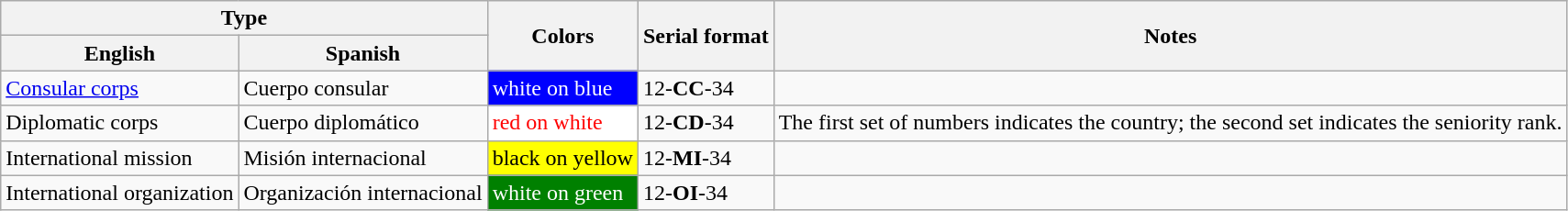<table class="wikitable">
<tr>
<th colspan=2>Type</th>
<th rowspan=2>Colors</th>
<th rowspan=2>Serial format</th>
<th rowspan=2>Notes</th>
</tr>
<tr>
<th>English</th>
<th>Spanish</th>
</tr>
<tr>
<td><a href='#'>Consular corps</a></td>
<td>Cuerpo consular</td>
<td style="background:blue; color:white;">white on blue</td>
<td>12-<strong>CC</strong>-34</td>
<td></td>
</tr>
<tr>
<td>Diplomatic corps</td>
<td>Cuerpo diplomático</td>
<td style="background:white; color:red;">red on white</td>
<td>12-<strong>CD</strong>-34</td>
<td>The first set of numbers indicates the country; the second set indicates the seniority rank.</td>
</tr>
<tr>
<td>International mission</td>
<td>Misión internacional</td>
<td style="background:yellow; color:black;">black on yellow</td>
<td>12-<strong>MI</strong>-34</td>
<td></td>
</tr>
<tr>
<td>International organization</td>
<td>Organización internacional</td>
<td style="background:green; color:white;">white on green</td>
<td>12-<strong>OI</strong>-34</td>
<td></td>
</tr>
</table>
